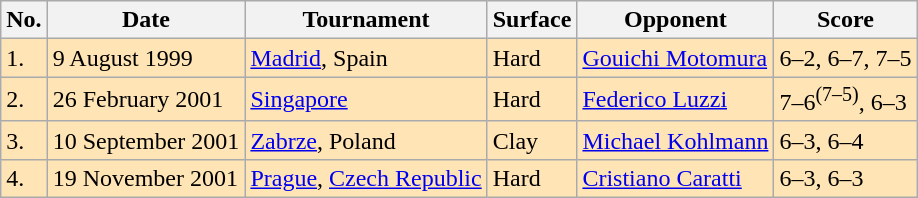<table class="wikitable">
<tr>
<th>No.</th>
<th>Date</th>
<th>Tournament</th>
<th>Surface</th>
<th>Opponent</th>
<th>Score</th>
</tr>
<tr bgcolor="moccasin">
<td>1.</td>
<td>9 August 1999</td>
<td><a href='#'>Madrid</a>, Spain</td>
<td>Hard</td>
<td> <a href='#'>Gouichi Motomura</a></td>
<td>6–2, 6–7, 7–5</td>
</tr>
<tr bgcolor="moccasin">
<td>2.</td>
<td>26 February 2001</td>
<td><a href='#'>Singapore</a></td>
<td>Hard</td>
<td> <a href='#'>Federico Luzzi</a></td>
<td>7–6<sup>(7–5)</sup>, 6–3</td>
</tr>
<tr bgcolor="moccasin">
<td>3.</td>
<td>10 September 2001</td>
<td><a href='#'>Zabrze</a>, Poland</td>
<td>Clay</td>
<td> <a href='#'>Michael Kohlmann</a></td>
<td>6–3, 6–4</td>
</tr>
<tr bgcolor="moccasin">
<td>4.</td>
<td>19 November 2001</td>
<td><a href='#'>Prague</a>, <a href='#'>Czech Republic</a></td>
<td>Hard</td>
<td> <a href='#'>Cristiano Caratti</a></td>
<td>6–3, 6–3</td>
</tr>
</table>
